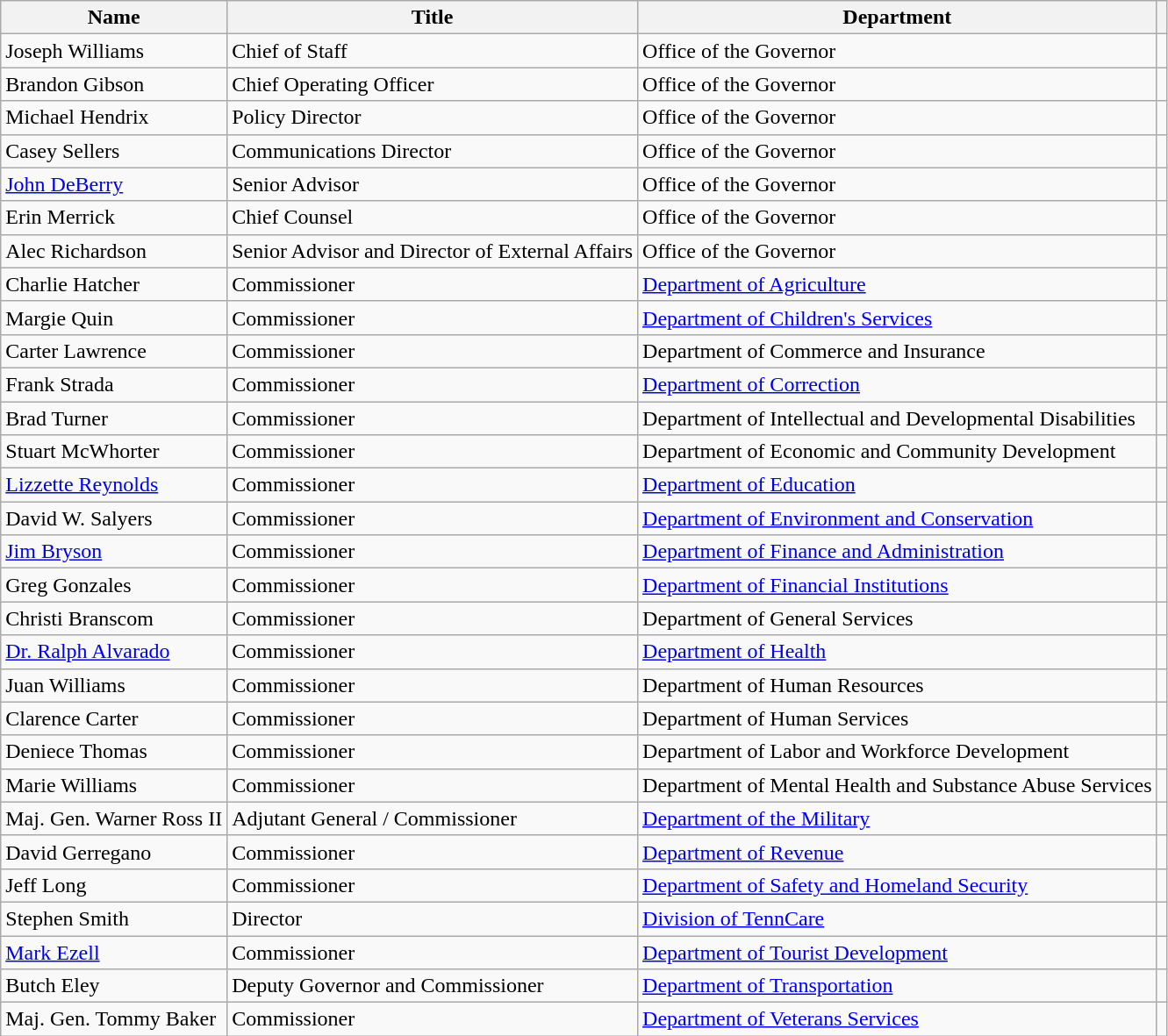<table class="wikitable">
<tr>
<th>Name</th>
<th>Title</th>
<th>Department</th>
<th></th>
</tr>
<tr>
<td>Joseph Williams</td>
<td>Chief of Staff</td>
<td>Office of the Governor</td>
<td></td>
</tr>
<tr>
<td>Brandon Gibson</td>
<td>Chief Operating Officer</td>
<td>Office of the Governor</td>
<td></td>
</tr>
<tr>
<td>Michael Hendrix</td>
<td>Policy Director</td>
<td>Office of the Governor</td>
<td></td>
</tr>
<tr>
<td>Casey Sellers</td>
<td>Communications Director</td>
<td>Office of the Governor</td>
<td></td>
</tr>
<tr>
<td><a href='#'>John DeBerry</a></td>
<td>Senior Advisor</td>
<td>Office of the Governor</td>
<td></td>
</tr>
<tr>
<td>Erin Merrick</td>
<td>Chief Counsel</td>
<td>Office of the Governor</td>
<td></td>
</tr>
<tr>
<td>Alec Richardson</td>
<td>Senior Advisor and Director of External Affairs</td>
<td>Office of the Governor</td>
<td></td>
</tr>
<tr>
<td>Charlie Hatcher</td>
<td>Commissioner</td>
<td><a href='#'>Department of Agriculture</a></td>
<td></td>
</tr>
<tr>
<td>Margie Quin</td>
<td>Commissioner</td>
<td><a href='#'>Department of Children's Services</a></td>
<td></td>
</tr>
<tr>
<td>Carter Lawrence</td>
<td>Commissioner</td>
<td>Department of Commerce and Insurance</td>
<td></td>
</tr>
<tr>
<td>Frank Strada</td>
<td>Commissioner</td>
<td><a href='#'>Department of Correction</a></td>
<td></td>
</tr>
<tr>
<td>Brad Turner</td>
<td>Commissioner</td>
<td>Department of Intellectual and Developmental Disabilities</td>
<td></td>
</tr>
<tr>
<td>Stuart McWhorter</td>
<td>Commissioner</td>
<td>Department of Economic and Community Development</td>
<td></td>
</tr>
<tr>
<td><a href='#'>Lizzette Reynolds</a></td>
<td>Commissioner</td>
<td><a href='#'>Department of Education</a></td>
<td></td>
</tr>
<tr>
<td>David W. Salyers</td>
<td>Commissioner</td>
<td><a href='#'>Department of Environment and Conservation</a></td>
<td></td>
</tr>
<tr>
<td><a href='#'>Jim Bryson</a></td>
<td>Commissioner</td>
<td><a href='#'>Department of Finance and Administration</a></td>
<td></td>
</tr>
<tr>
<td>Greg Gonzales</td>
<td>Commissioner</td>
<td><a href='#'>Department of Financial Institutions</a></td>
<td></td>
</tr>
<tr>
<td>Christi Branscom</td>
<td>Commissioner</td>
<td>Department of General Services</td>
<td></td>
</tr>
<tr>
<td><a href='#'> Dr. Ralph Alvarado</a></td>
<td>Commissioner</td>
<td><a href='#'>Department of Health</a></td>
<td></td>
</tr>
<tr>
<td>Juan Williams</td>
<td>Commissioner</td>
<td>Department of Human Resources</td>
<td></td>
</tr>
<tr>
<td>Clarence Carter</td>
<td>Commissioner</td>
<td>Department of Human Services</td>
<td></td>
</tr>
<tr>
<td>Deniece Thomas</td>
<td>Commissioner</td>
<td>Department of Labor and Workforce Development</td>
<td></td>
</tr>
<tr>
<td>Marie Williams</td>
<td>Commissioner</td>
<td>Department of Mental Health and Substance Abuse Services</td>
<td></td>
</tr>
<tr>
<td>Maj. Gen. Warner Ross II</td>
<td>Adjutant General / Commissioner</td>
<td><a href='#'>Department of the Military</a></td>
<td></td>
</tr>
<tr>
<td>David Gerregano</td>
<td>Commissioner</td>
<td><a href='#'>Department of Revenue</a></td>
<td></td>
</tr>
<tr>
<td>Jeff Long</td>
<td>Commissioner</td>
<td><a href='#'>Department of Safety and Homeland Security</a></td>
<td></td>
</tr>
<tr>
<td>Stephen Smith</td>
<td>Director</td>
<td><a href='#'>Division of TennCare</a></td>
<td></td>
</tr>
<tr>
<td><a href='#'>Mark Ezell</a></td>
<td>Commissioner</td>
<td><a href='#'>Department of Tourist Development</a></td>
<td></td>
</tr>
<tr>
<td>Butch Eley</td>
<td>Deputy Governor and Commissioner</td>
<td><a href='#'>Department of Transportation</a></td>
<td></td>
</tr>
<tr>
<td>Maj. Gen. Tommy Baker</td>
<td>Commissioner</td>
<td><a href='#'>Department of Veterans Services</a></td>
<td></td>
</tr>
</table>
